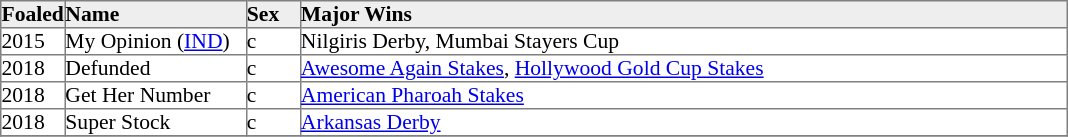<table border="1" cellpadding="0" style="border-collapse: collapse; font-size:90%">
<tr bgcolor="#eeeeee">
<td width="35px"><strong>Foaled</strong></td>
<td width="120px"><strong>Name</strong></td>
<td width="35px"><strong>Sex</strong></td>
<td width="510px"><strong>Major Wins</strong></td>
</tr>
<tr>
<td>2015</td>
<td>My Opinion (<a href='#'>IND</a>)</td>
<td>c</td>
<td>Nilgiris Derby, Mumbai Stayers Cup</td>
</tr>
<tr>
<td>2018</td>
<td>Defunded</td>
<td>c</td>
<td><a href='#'>Awesome Again Stakes</a>, <a href='#'>Hollywood Gold Cup Stakes</a></td>
</tr>
<tr>
<td>2018</td>
<td>Get Her Number</td>
<td>c</td>
<td><a href='#'>American Pharoah Stakes</a></td>
</tr>
<tr>
<td>2018</td>
<td>Super Stock</td>
<td>c</td>
<td><a href='#'>Arkansas Derby</a></td>
</tr>
<tr>
</tr>
</table>
